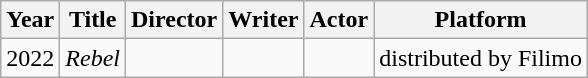<table class="wikitable sortable">
<tr>
<th>Year</th>
<th>Title</th>
<th>Director</th>
<th>Writer</th>
<th>Actor</th>
<th>Platform</th>
</tr>
<tr>
<td>2022</td>
<td><em>Rebel</em></td>
<td></td>
<td></td>
<td></td>
<td>distributed by Filimo</td>
</tr>
</table>
